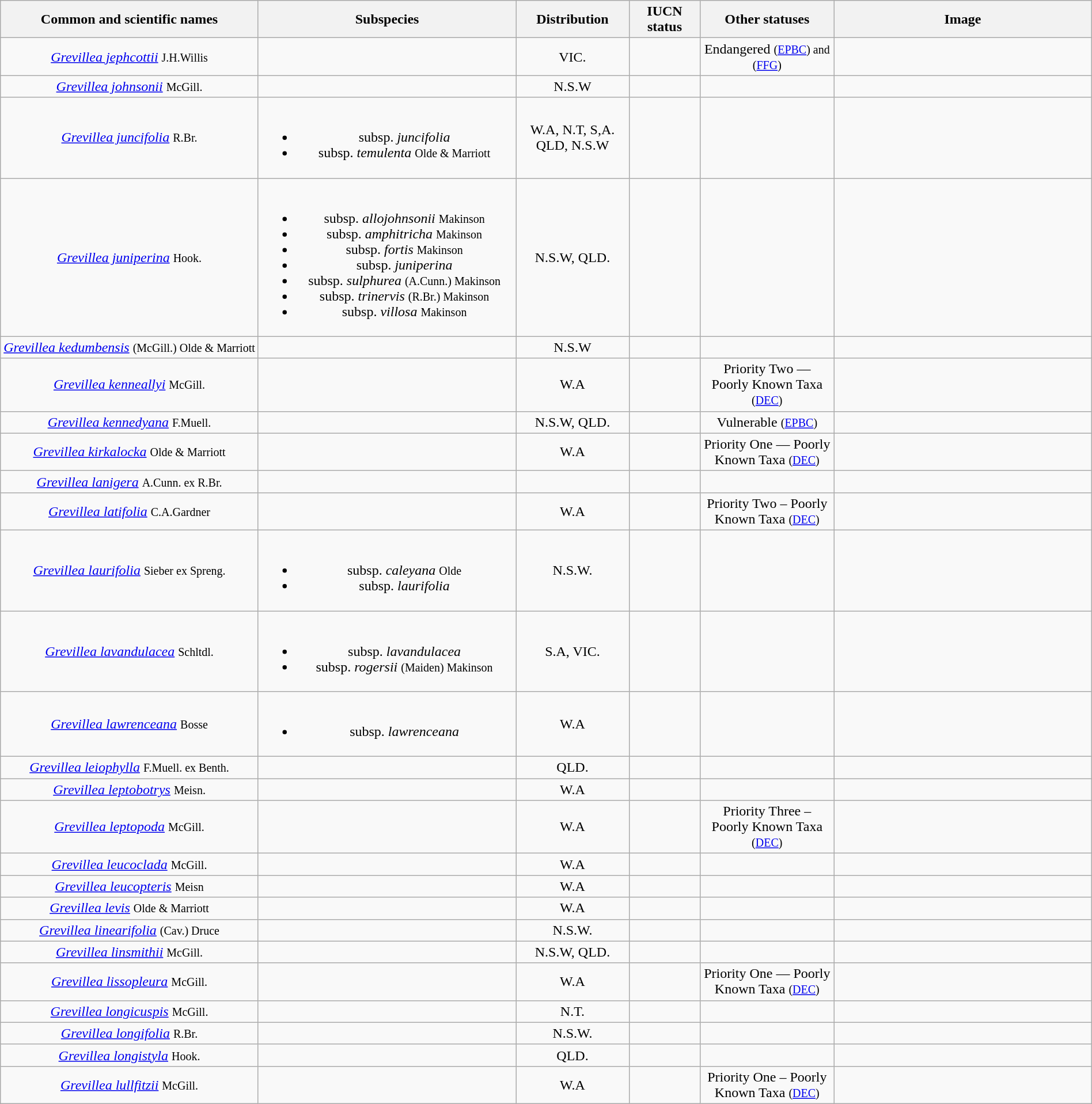<table class="wikitable mw-collapsible wikitable_hidable" style="width:100%;text-align:center">
<tr>
<th style=width:200px>Common and scientific names </th>
<th style=width:200px>Subspecies </th>
<th style=width:50px>Distribution </th>
<th style=width:50px>IUCN status </th>
<th style=width:100px>Other statuses </th>
<th style=width:200px>Image</th>
</tr>
<tr>
<td><em><a href='#'>Grevillea jephcottii</a> </em><small>J.H.Willis</small></td>
<td></td>
<td>VIC.</td>
<td></td>
<td>Endangered <small>(<a href='#'>EPBC</a>) and</small> <small>(<a href='#'>FFG</a>)</small></td>
<td></td>
</tr>
<tr>
<td><em><a href='#'>Grevillea johnsonii</a> </em><small>McGill.</small></td>
<td></td>
<td>N.S.W</td>
<td></td>
<td></td>
<td></td>
</tr>
<tr>
<td><em><a href='#'>Grevillea juncifolia</a> </em><small>R.Br.</small></td>
<td><br><ul><li>subsp. <em>juncifolia</em></li><li>subsp. <em>temulenta</em> <small>Olde & Marriott</small></li></ul></td>
<td>W.A, N.T, S,A. QLD, N.S.W</td>
<td></td>
<td></td>
<td></td>
</tr>
<tr>
<td><em><a href='#'>Grevillea juniperina</a> </em><small>Hook.</small></td>
<td><br><ul><li>subsp. <em>allojohnsonii</em> <small>Makinson</small></li><li>subsp. <em>amphitricha</em> <small>Makinson</small></li><li>subsp. <em>fortis</em> <small>Makinson</small></li><li>subsp. <em>juniperina</em></li><li>subsp. <em>sulphurea</em> <small>(A.Cunn.) Makinson</small></li><li>subsp. <em>trinervis</em> <small>(R.Br.) Makinson</small></li><li>subsp. <em>villosa</em> <small>Makinson</small></li></ul></td>
<td>N.S.W, QLD.</td>
<td></td>
<td></td>
<td></td>
</tr>
<tr>
<td><em><a href='#'>Grevillea kedumbensis</a></em> <small>(McGill.) Olde & Marriott</small></td>
<td></td>
<td>N.S.W</td>
<td></td>
<td></td>
<td></td>
</tr>
<tr>
<td><em><a href='#'>Grevillea kenneallyi</a></em> <small>McGill.</small></td>
<td></td>
<td>W.A</td>
<td></td>
<td>Priority Two — Poorly Known Taxa <small>(<a href='#'>DEC</a>)</small></td>
<td></td>
</tr>
<tr>
<td><em><a href='#'>Grevillea kennedyana</a></em> <small>F.Muell.</small></td>
<td></td>
<td>N.S.W, QLD.</td>
<td></td>
<td>Vulnerable <small>(<a href='#'>EPBC</a>)</small></td>
<td></td>
</tr>
<tr>
<td><em><a href='#'>Grevillea kirkalocka</a></em> <small>Olde & Marriott</small></td>
<td></td>
<td>W.A</td>
<td></td>
<td>Priority One — Poorly Known Taxa <small>(<a href='#'>DEC</a>)</small></td>
<td></td>
</tr>
<tr>
<td><em><a href='#'>Grevillea lanigera</a></em> <small>A.Cunn. ex R.Br.</small></td>
<td></td>
<td></td>
<td></td>
<td></td>
<td></td>
</tr>
<tr>
<td><em><a href='#'>Grevillea latifolia</a></em> <small>C.A.Gardner</small></td>
<td></td>
<td>W.A</td>
<td></td>
<td>Priority Two – Poorly Known Taxa <small>(<a href='#'>DEC</a>)</small></td>
<td></td>
</tr>
<tr>
<td><em><a href='#'>Grevillea laurifolia</a></em> <small>Sieber ex Spreng.</small></td>
<td><br><ul><li>subsp. <em>caleyana</em> <small>Olde</small></li><li>subsp. <em>laurifolia</em></li></ul></td>
<td>N.S.W.</td>
<td></td>
<td></td>
<td></td>
</tr>
<tr>
<td><em><a href='#'>Grevillea lavandulacea</a></em> <small>Schltdl.</small></td>
<td><br><ul><li>subsp. <em>lavandulacea</em></li><li>subsp. <em>rogersii</em> <small>(Maiden) Makinson</small></li></ul></td>
<td>S.A, VIC.</td>
<td></td>
<td></td>
<td></td>
</tr>
<tr>
<td><em><a href='#'>Grevillea lawrenceana</a></em> <small>Bosse</small></td>
<td><br><ul><li>subsp. <em>lawrenceana</em></li></ul></td>
<td>W.A</td>
<td></td>
<td></td>
<td></td>
</tr>
<tr>
<td><em><a href='#'>Grevillea leiophylla</a></em> <small>F.Muell. ex Benth.</small></td>
<td></td>
<td>QLD.</td>
<td></td>
<td></td>
<td></td>
</tr>
<tr>
<td><em><a href='#'>Grevillea leptobotrys</a></em> <small>Meisn.</small></td>
<td></td>
<td>W.A</td>
<td></td>
<td></td>
<td></td>
</tr>
<tr>
<td><em><a href='#'>Grevillea leptopoda</a></em> <small>McGill.</small></td>
<td></td>
<td>W.A</td>
<td></td>
<td>Priority Three – Poorly Known Taxa <small>(<a href='#'>DEC</a>)</small></td>
<td></td>
</tr>
<tr>
<td><em><a href='#'>Grevillea leucoclada</a></em> <small>McGill.</small></td>
<td></td>
<td>W.A</td>
<td></td>
<td></td>
<td></td>
</tr>
<tr>
<td><em><a href='#'>Grevillea leucopteris</a></em> <small>Meisn</small></td>
<td></td>
<td>W.A</td>
<td></td>
<td></td>
<td></td>
</tr>
<tr>
<td><em><a href='#'>Grevillea levis</a></em> <small>Olde & Marriott</small></td>
<td></td>
<td>W.A</td>
<td></td>
<td></td>
<td></td>
</tr>
<tr>
<td><em><a href='#'>Grevillea linearifolia</a></em> <small>(Cav.) Druce</small></td>
<td></td>
<td>N.S.W.</td>
<td></td>
<td></td>
<td></td>
</tr>
<tr>
<td><em><a href='#'>Grevillea linsmithii</a></em> <small>McGill.</small></td>
<td></td>
<td>N.S.W, QLD.</td>
<td></td>
<td></td>
<td></td>
</tr>
<tr>
<td><em><a href='#'>Grevillea lissopleura</a></em> <small>McGill.</small></td>
<td></td>
<td>W.A</td>
<td></td>
<td>Priority One — Poorly Known Taxa <small>(<a href='#'>DEC</a>)</small></td>
<td></td>
</tr>
<tr>
<td><em><a href='#'>Grevillea longicuspis</a></em> <small>McGill.</small></td>
<td></td>
<td>N.T.</td>
<td></td>
<td></td>
<td></td>
</tr>
<tr>
<td><em><a href='#'>Grevillea longifolia</a></em> <small>R.Br.</small></td>
<td></td>
<td>N.S.W.</td>
<td></td>
<td></td>
<td></td>
</tr>
<tr>
<td><em><a href='#'>Grevillea longistyla</a></em> <small>Hook.</small></td>
<td></td>
<td>QLD.</td>
<td></td>
<td></td>
<td></td>
</tr>
<tr>
<td><em><a href='#'>Grevillea lullfitzii</a></em> <small>McGill.</small></td>
<td></td>
<td>W.A</td>
<td></td>
<td>Priority One – Poorly Known Taxa <small>(<a href='#'>DEC</a>)</small></td>
<td></td>
</tr>
</table>
